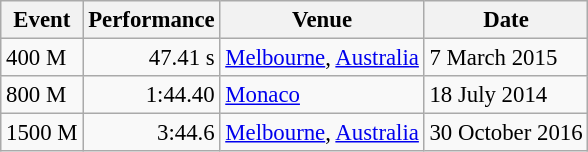<table class="wikitable" style="font-size:95%;">
<tr>
<th>Event</th>
<th>Performance</th>
<th>Venue</th>
<th>Date</th>
</tr>
<tr>
<td>400 M</td>
<td align="right">47.41 s</td>
<td><a href='#'>Melbourne</a>, <a href='#'>Australia</a></td>
<td>7 March 2015</td>
</tr>
<tr>
<td>800 M</td>
<td align="right">1:44.40</td>
<td><a href='#'>Monaco</a></td>
<td>18 July 2014</td>
</tr>
<tr>
<td>1500 M</td>
<td align="right">3:44.6</td>
<td><a href='#'>Melbourne</a>, <a href='#'>Australia</a></td>
<td>30 October 2016</td>
</tr>
</table>
